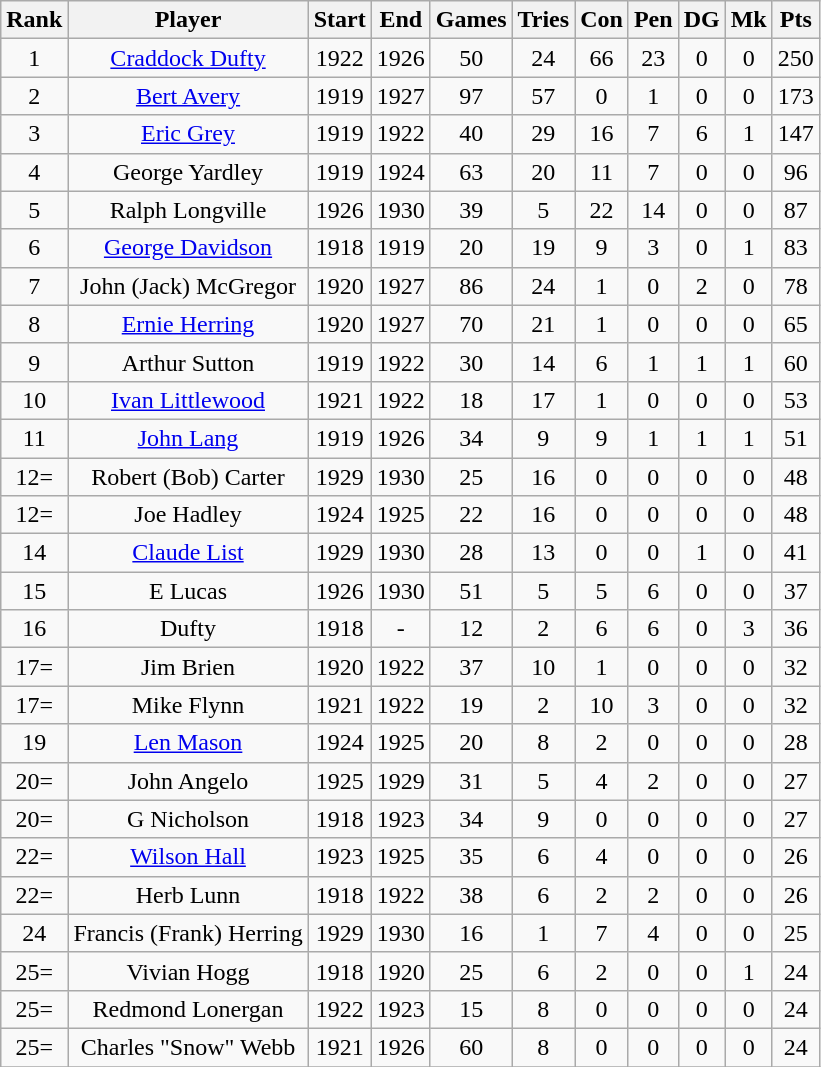<table class="wikitable sortable" style="text-align: center;">
<tr>
<th>Rank</th>
<th>Player</th>
<th>Start</th>
<th>End</th>
<th>Games</th>
<th>Tries</th>
<th>Con</th>
<th>Pen</th>
<th>DG</th>
<th>Mk</th>
<th>Pts</th>
</tr>
<tr>
<td>1</td>
<td><a href='#'>Craddock Dufty</a></td>
<td>1922</td>
<td>1926</td>
<td>50</td>
<td>24</td>
<td>66</td>
<td>23</td>
<td>0</td>
<td>0</td>
<td>250</td>
</tr>
<tr>
<td>2</td>
<td><a href='#'>Bert Avery</a></td>
<td>1919</td>
<td>1927</td>
<td>97</td>
<td>57</td>
<td>0</td>
<td>1</td>
<td>0</td>
<td>0</td>
<td>173</td>
</tr>
<tr>
<td>3</td>
<td><a href='#'>Eric Grey</a></td>
<td>1919</td>
<td>1922</td>
<td>40</td>
<td>29</td>
<td>16</td>
<td>7</td>
<td>6</td>
<td>1</td>
<td>147</td>
</tr>
<tr>
<td>4</td>
<td>George Yardley</td>
<td>1919</td>
<td>1924</td>
<td>63</td>
<td>20</td>
<td>11</td>
<td>7</td>
<td>0</td>
<td>0</td>
<td>96</td>
</tr>
<tr>
<td>5</td>
<td>Ralph Longville</td>
<td>1926</td>
<td>1930</td>
<td>39</td>
<td>5</td>
<td>22</td>
<td>14</td>
<td>0</td>
<td>0</td>
<td>87</td>
</tr>
<tr>
<td>6</td>
<td><a href='#'>George Davidson</a></td>
<td>1918</td>
<td>1919</td>
<td>20</td>
<td>19</td>
<td>9</td>
<td>3</td>
<td>0</td>
<td>1</td>
<td>83</td>
</tr>
<tr>
<td>7</td>
<td>John (Jack) McGregor</td>
<td>1920</td>
<td>1927</td>
<td>86</td>
<td>24</td>
<td>1</td>
<td>0</td>
<td>2</td>
<td>0</td>
<td>78</td>
</tr>
<tr>
<td>8</td>
<td><a href='#'>Ernie Herring</a></td>
<td>1920</td>
<td>1927</td>
<td>70</td>
<td>21</td>
<td>1</td>
<td>0</td>
<td>0</td>
<td>0</td>
<td>65</td>
</tr>
<tr>
<td>9</td>
<td>Arthur Sutton</td>
<td>1919</td>
<td>1922</td>
<td>30</td>
<td>14</td>
<td>6</td>
<td>1</td>
<td>1</td>
<td>1</td>
<td>60</td>
</tr>
<tr>
<td>10</td>
<td><a href='#'>Ivan Littlewood</a></td>
<td>1921</td>
<td>1922</td>
<td>18</td>
<td>17</td>
<td>1</td>
<td>0</td>
<td>0</td>
<td>0</td>
<td>53</td>
</tr>
<tr>
<td>11</td>
<td><a href='#'>John Lang</a></td>
<td>1919</td>
<td>1926</td>
<td>34</td>
<td>9</td>
<td>9</td>
<td>1</td>
<td>1</td>
<td>1</td>
<td>51</td>
</tr>
<tr>
<td>12=</td>
<td>Robert (Bob) Carter</td>
<td>1929</td>
<td>1930</td>
<td>25</td>
<td>16</td>
<td>0</td>
<td>0</td>
<td>0</td>
<td>0</td>
<td>48</td>
</tr>
<tr>
<td>12=</td>
<td>Joe Hadley</td>
<td>1924</td>
<td>1925</td>
<td>22</td>
<td>16</td>
<td>0</td>
<td>0</td>
<td>0</td>
<td>0</td>
<td>48</td>
</tr>
<tr>
<td>14</td>
<td><a href='#'>Claude List</a></td>
<td>1929</td>
<td>1930</td>
<td>28</td>
<td>13</td>
<td>0</td>
<td>0</td>
<td>1</td>
<td>0</td>
<td>41</td>
</tr>
<tr>
<td>15</td>
<td>E Lucas</td>
<td>1926</td>
<td>1930</td>
<td>51</td>
<td>5</td>
<td>5</td>
<td>6</td>
<td>0</td>
<td>0</td>
<td>37</td>
</tr>
<tr>
<td>16</td>
<td>Dufty</td>
<td>1918</td>
<td>-</td>
<td>12</td>
<td>2</td>
<td>6</td>
<td>6</td>
<td>0</td>
<td>3</td>
<td>36</td>
</tr>
<tr>
<td>17=</td>
<td>Jim Brien</td>
<td>1920</td>
<td>1922</td>
<td>37</td>
<td>10</td>
<td>1</td>
<td>0</td>
<td>0</td>
<td>0</td>
<td>32</td>
</tr>
<tr>
<td>17=</td>
<td>Mike Flynn</td>
<td>1921</td>
<td>1922</td>
<td>19</td>
<td>2</td>
<td>10</td>
<td>3</td>
<td>0</td>
<td>0</td>
<td>32</td>
</tr>
<tr>
<td>19</td>
<td><a href='#'>Len Mason</a></td>
<td>1924</td>
<td>1925</td>
<td>20</td>
<td>8</td>
<td>2</td>
<td>0</td>
<td>0</td>
<td>0</td>
<td>28</td>
</tr>
<tr>
<td>20=</td>
<td>John Angelo</td>
<td>1925</td>
<td>1929</td>
<td>31</td>
<td>5</td>
<td>4</td>
<td>2</td>
<td>0</td>
<td>0</td>
<td>27</td>
</tr>
<tr>
<td>20=</td>
<td>G Nicholson</td>
<td>1918</td>
<td>1923</td>
<td>34</td>
<td>9</td>
<td>0</td>
<td>0</td>
<td>0</td>
<td>0</td>
<td>27</td>
</tr>
<tr>
<td>22=</td>
<td><a href='#'>Wilson Hall</a></td>
<td>1923</td>
<td>1925</td>
<td>35</td>
<td>6</td>
<td>4</td>
<td>0</td>
<td>0</td>
<td>0</td>
<td>26</td>
</tr>
<tr>
<td>22=</td>
<td>Herb Lunn</td>
<td>1918</td>
<td>1922</td>
<td>38</td>
<td>6</td>
<td>2</td>
<td>2</td>
<td>0</td>
<td>0</td>
<td>26</td>
</tr>
<tr>
<td>24</td>
<td>Francis (Frank) Herring</td>
<td>1929</td>
<td>1930</td>
<td>16</td>
<td>1</td>
<td>7</td>
<td>4</td>
<td>0</td>
<td>0</td>
<td>25</td>
</tr>
<tr>
<td>25=</td>
<td>Vivian Hogg</td>
<td>1918</td>
<td>1920</td>
<td>25</td>
<td>6</td>
<td>2</td>
<td>0</td>
<td>0</td>
<td>1</td>
<td>24</td>
</tr>
<tr>
<td>25=</td>
<td>Redmond Lonergan</td>
<td>1922</td>
<td>1923</td>
<td>15</td>
<td>8</td>
<td>0</td>
<td>0</td>
<td>0</td>
<td>0</td>
<td>24</td>
</tr>
<tr>
<td>25=</td>
<td>Charles "Snow" Webb</td>
<td>1921</td>
<td>1926</td>
<td>60</td>
<td>8</td>
<td>0</td>
<td>0</td>
<td>0</td>
<td>0</td>
<td>24</td>
</tr>
<tr>
</tr>
</table>
